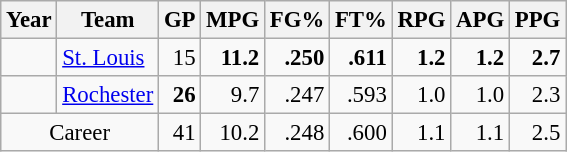<table class="wikitable sortable" style="font-size:95%; text-align:right;">
<tr>
<th>Year</th>
<th>Team</th>
<th>GP</th>
<th>MPG</th>
<th>FG%</th>
<th>FT%</th>
<th>RPG</th>
<th>APG</th>
<th>PPG</th>
</tr>
<tr>
<td style="text-align:left;"></td>
<td style="text-align:left;"><a href='#'>St. Louis</a></td>
<td>15</td>
<td><strong>11.2</strong></td>
<td><strong>.250</strong></td>
<td><strong>.611</strong></td>
<td><strong>1.2</strong></td>
<td><strong>1.2</strong></td>
<td><strong>2.7</strong></td>
</tr>
<tr>
<td style="text-align:left;"></td>
<td style="text-align:left;"><a href='#'>Rochester</a></td>
<td><strong>26</strong></td>
<td>9.7</td>
<td>.247</td>
<td>.593</td>
<td>1.0</td>
<td>1.0</td>
<td>2.3</td>
</tr>
<tr>
<td colspan="2" style="text-align:center;">Career</td>
<td>41</td>
<td>10.2</td>
<td>.248</td>
<td>.600</td>
<td>1.1</td>
<td>1.1</td>
<td>2.5</td>
</tr>
</table>
